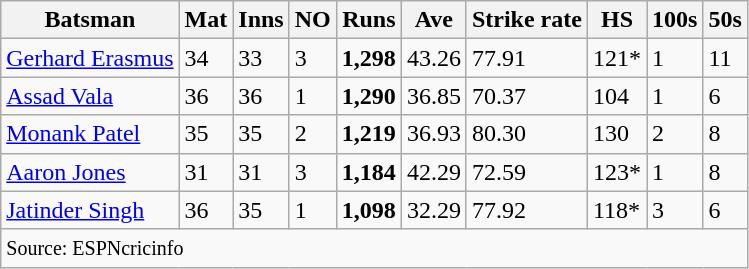<table class="wikitable sortable">
<tr>
<th>Batsman</th>
<th>Mat</th>
<th>Inns</th>
<th>NO</th>
<th>Runs</th>
<th>Ave</th>
<th>Strike rate</th>
<th>HS</th>
<th>100s</th>
<th>50s</th>
</tr>
<tr>
<td> <a href='#'>Gerhard Erasmus</a></td>
<td>34</td>
<td>33</td>
<td>3</td>
<td><strong>1,298</strong></td>
<td>43.26</td>
<td>77.91</td>
<td>121*</td>
<td>1</td>
<td>11</td>
</tr>
<tr>
<td> <a href='#'>Assad Vala</a></td>
<td>36</td>
<td>36</td>
<td>1</td>
<td><strong>1,290</strong></td>
<td>36.85</td>
<td>70.37</td>
<td>104</td>
<td>1</td>
<td>6</td>
</tr>
<tr>
<td> <a href='#'>Monank Patel</a></td>
<td>35</td>
<td>35</td>
<td>2</td>
<td><strong>1,219</strong></td>
<td>36.93</td>
<td>80.30</td>
<td>130</td>
<td>2</td>
<td>8</td>
</tr>
<tr>
<td> <a href='#'>Aaron Jones</a></td>
<td>31</td>
<td>31</td>
<td>3</td>
<td><strong>1,184</strong></td>
<td>42.29</td>
<td>72.59</td>
<td>123*</td>
<td>1</td>
<td>8</td>
</tr>
<tr>
<td> <a href='#'>Jatinder Singh</a></td>
<td>36</td>
<td>35</td>
<td>1</td>
<td><strong>1,098</strong></td>
<td>32.29</td>
<td>77.92</td>
<td>118*</td>
<td>3</td>
<td>6</td>
</tr>
<tr>
<td colspan="11"><small>Source: ESPNcricinfo</small></td>
</tr>
</table>
